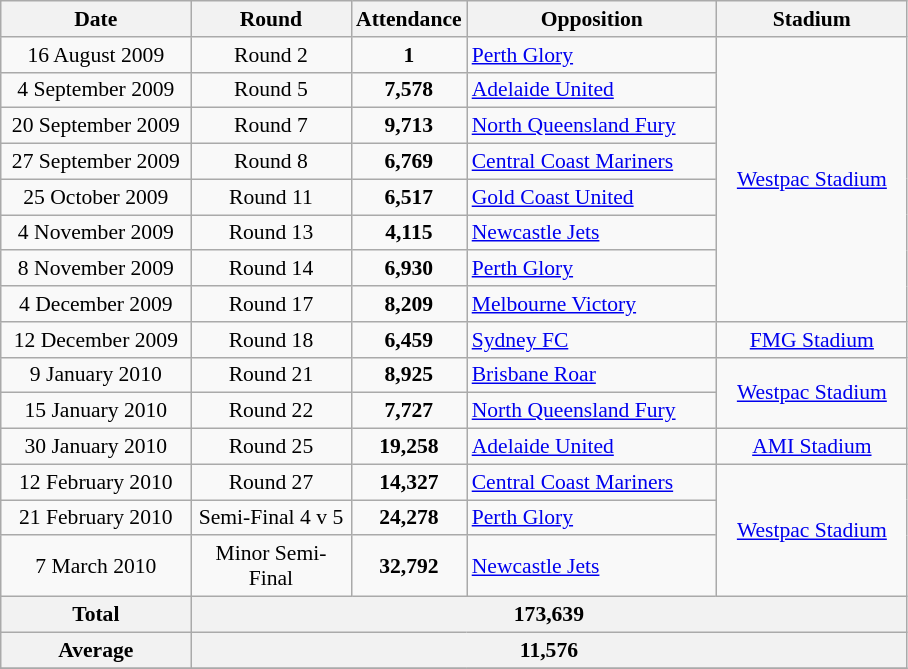<table class="wikitable" style="text-align: center; font-size:90%">
<tr>
<th width=120>Date</th>
<th width=100>Round</th>
<th width=70>Attendance</th>
<th width=160>Opposition</th>
<th width=120>Stadium</th>
</tr>
<tr>
<td>16 August 2009</td>
<td>Round 2</td>
<td><strong>1</strong></td>
<td align=left> <a href='#'>Perth Glory</a></td>
<td rowspan=8><a href='#'>Westpac Stadium</a></td>
</tr>
<tr>
<td>4 September 2009</td>
<td>Round 5</td>
<td><strong>7,578</strong></td>
<td align=left> <a href='#'>Adelaide United</a></td>
</tr>
<tr>
<td>20 September 2009</td>
<td>Round 7</td>
<td><strong>9,713</strong></td>
<td align=left> <a href='#'>North Queensland Fury</a></td>
</tr>
<tr>
<td>27 September 2009</td>
<td>Round 8</td>
<td><strong>6,769</strong></td>
<td align=left> <a href='#'>Central Coast Mariners</a></td>
</tr>
<tr>
<td>25 October 2009</td>
<td>Round 11</td>
<td><strong>6,517</strong></td>
<td align=left> <a href='#'>Gold Coast United</a></td>
</tr>
<tr>
<td>4 November 2009</td>
<td>Round 13</td>
<td><strong>4,115</strong></td>
<td align=left> <a href='#'>Newcastle Jets</a></td>
</tr>
<tr>
<td>8 November 2009</td>
<td>Round 14</td>
<td><strong>6,930</strong></td>
<td align=left> <a href='#'>Perth Glory</a></td>
</tr>
<tr>
<td>4 December 2009</td>
<td>Round 17</td>
<td><strong>8,209</strong></td>
<td align=left> <a href='#'>Melbourne Victory</a></td>
</tr>
<tr>
<td>12 December 2009</td>
<td>Round 18</td>
<td><strong>6,459</strong></td>
<td align=left> <a href='#'>Sydney FC</a></td>
<td><a href='#'>FMG Stadium</a></td>
</tr>
<tr>
<td>9 January 2010</td>
<td>Round 21</td>
<td><strong>8,925</strong></td>
<td align=left> <a href='#'>Brisbane Roar</a></td>
<td rowspan=2><a href='#'>Westpac Stadium</a></td>
</tr>
<tr>
<td>15 January 2010</td>
<td>Round 22</td>
<td><strong>7,727</strong></td>
<td align=left> <a href='#'>North Queensland Fury</a></td>
</tr>
<tr>
<td>30 January 2010</td>
<td>Round 25</td>
<td><strong>19,258</strong></td>
<td align=left> <a href='#'>Adelaide United</a></td>
<td><a href='#'>AMI Stadium</a></td>
</tr>
<tr>
<td>12 February 2010</td>
<td>Round 27</td>
<td><strong>14,327</strong></td>
<td align=left> <a href='#'>Central Coast Mariners</a></td>
<td rowspan=3><a href='#'>Westpac Stadium</a></td>
</tr>
<tr>
<td>21 February 2010</td>
<td>Semi-Final 4 v 5</td>
<td><strong>24,278</strong></td>
<td align=left> <a href='#'>Perth Glory</a></td>
</tr>
<tr>
<td>7 March 2010</td>
<td>Minor Semi-Final</td>
<td><strong>32,792</strong></td>
<td align=left> <a href='#'>Newcastle Jets</a></td>
</tr>
<tr>
<th>Total</th>
<th colspan=4>173,639</th>
</tr>
<tr>
<th>Average</th>
<th colspan=4>11,576</th>
</tr>
<tr>
</tr>
</table>
